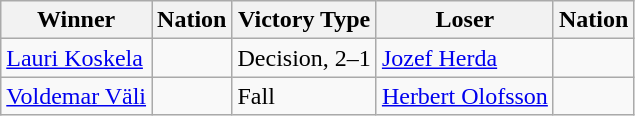<table class="wikitable sortable" style="text-align:left;">
<tr>
<th>Winner</th>
<th>Nation</th>
<th>Victory Type</th>
<th>Loser</th>
<th>Nation</th>
</tr>
<tr>
<td><a href='#'>Lauri Koskela</a></td>
<td></td>
<td>Decision, 2–1</td>
<td><a href='#'>Jozef Herda</a></td>
<td></td>
</tr>
<tr>
<td><a href='#'>Voldemar Väli</a></td>
<td></td>
<td>Fall</td>
<td><a href='#'>Herbert Olofsson</a></td>
<td></td>
</tr>
</table>
